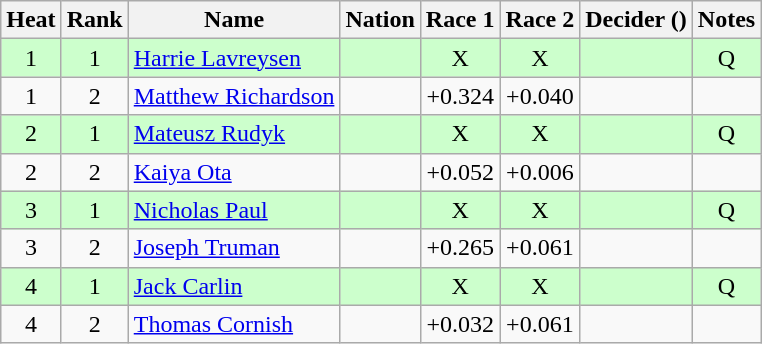<table class="wikitable sortable" style="text-align:center">
<tr>
<th>Heat</th>
<th>Rank</th>
<th>Name</th>
<th>Nation</th>
<th>Race 1</th>
<th>Race 2</th>
<th>Decider ()</th>
<th>Notes</th>
</tr>
<tr bgcolor=ccffcc>
<td>1</td>
<td>1</td>
<td align=left><a href='#'>Harrie Lavreysen</a></td>
<td align=left></td>
<td>X</td>
<td>X</td>
<td></td>
<td>Q</td>
</tr>
<tr>
<td>1</td>
<td>2</td>
<td align=left><a href='#'>Matthew Richardson</a></td>
<td align=left></td>
<td>+0.324</td>
<td>+0.040</td>
<td></td>
<td></td>
</tr>
<tr bgcolor=ccffcc>
<td>2</td>
<td>1</td>
<td align=left><a href='#'>Mateusz Rudyk</a></td>
<td align=left></td>
<td>X</td>
<td>X</td>
<td></td>
<td>Q</td>
</tr>
<tr>
<td>2</td>
<td>2</td>
<td align=left><a href='#'>Kaiya Ota</a></td>
<td align=left></td>
<td>+0.052</td>
<td>+0.006</td>
<td></td>
<td></td>
</tr>
<tr bgcolor=ccffcc>
<td>3</td>
<td>1</td>
<td align=left><a href='#'>Nicholas Paul</a></td>
<td align=left></td>
<td>X</td>
<td>X</td>
<td></td>
<td>Q</td>
</tr>
<tr>
<td>3</td>
<td>2</td>
<td align=left><a href='#'>Joseph Truman</a></td>
<td align=left></td>
<td>+0.265</td>
<td>+0.061</td>
<td></td>
<td></td>
</tr>
<tr bgcolor=ccffcc>
<td>4</td>
<td>1</td>
<td align=left><a href='#'>Jack Carlin</a></td>
<td align=left></td>
<td>X</td>
<td>X</td>
<td></td>
<td>Q</td>
</tr>
<tr>
<td>4</td>
<td>2</td>
<td align=left><a href='#'>Thomas Cornish</a></td>
<td align=left></td>
<td>+0.032</td>
<td>+0.061</td>
<td></td>
<td></td>
</tr>
</table>
